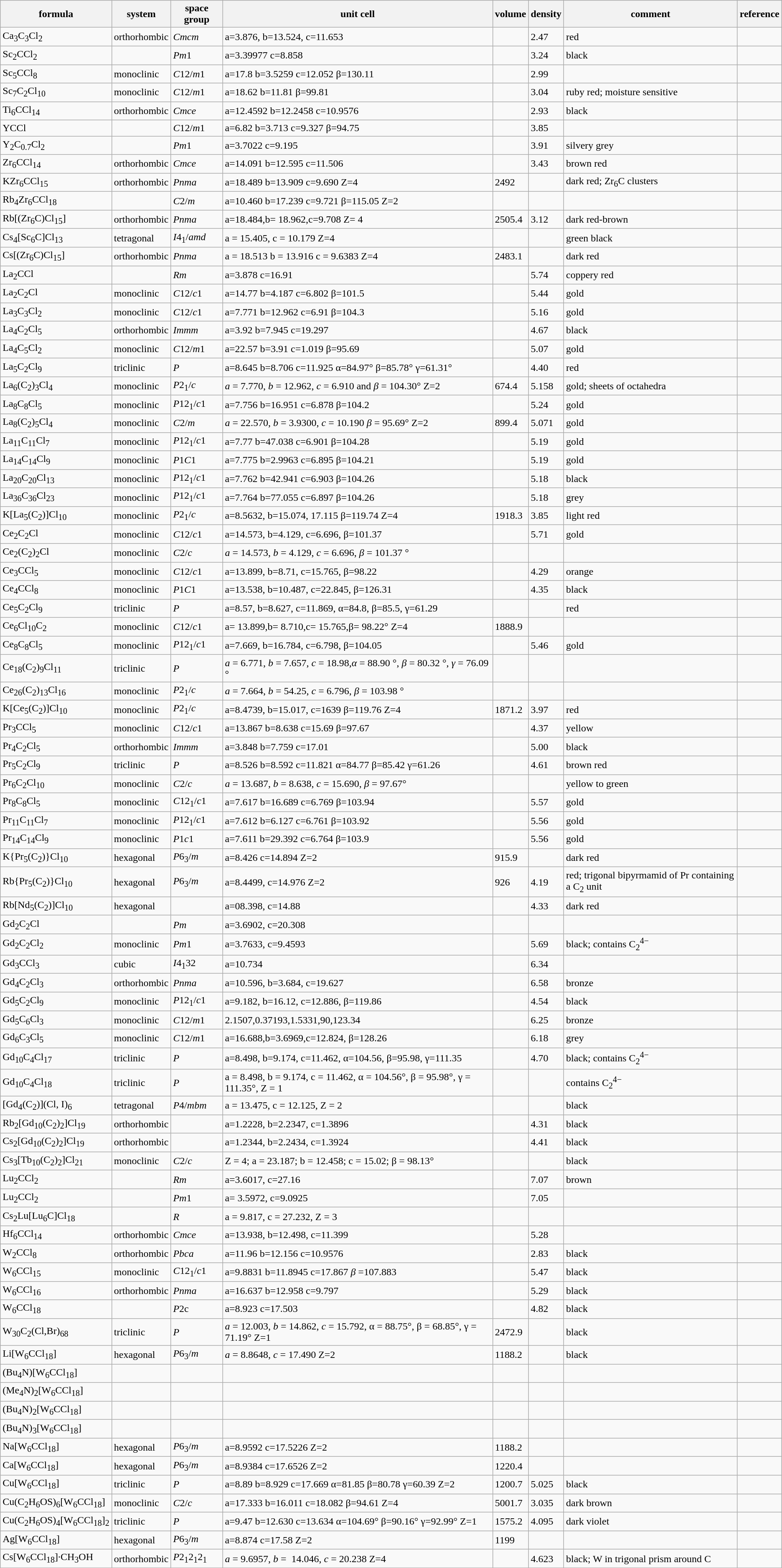<table class="wikitable">
<tr>
<th>formula</th>
<th>system</th>
<th>space group</th>
<th>unit cell</th>
<th>volume</th>
<th>density</th>
<th>comment</th>
<th>reference</th>
</tr>
<tr>
<td>Ca<sub>3</sub>C<sub>3</sub>Cl<sub>2</sub></td>
<td>orthorhombic</td>
<td><em>Cmcm</em></td>
<td>a=3.876, b=13.524, c=11.653</td>
<td></td>
<td>2.47</td>
<td>red</td>
<td></td>
</tr>
<tr>
<td>Sc<sub>2</sub>CCl<sub>2</sub></td>
<td></td>
<td><em>P</em><em>m</em>1</td>
<td>a=3.39977 c=8.858</td>
<td></td>
<td>3.24</td>
<td>black</td>
<td></td>
</tr>
<tr>
<td>Sc<sub>5</sub>CCl<sub>8</sub></td>
<td>monoclinic</td>
<td><em>C</em>12/<em>m</em>1</td>
<td>a=17.8 b=3.5259 c=12.052 β=130.11</td>
<td></td>
<td>2.99</td>
<td></td>
<td></td>
</tr>
<tr>
<td>Sc<sub>7</sub>C<sub>2</sub>Cl<sub>10</sub></td>
<td>monoclinic</td>
<td><em>C</em>12/<em>m</em>1</td>
<td>a=18.62 b=11.81 β=99.81</td>
<td></td>
<td>3.04</td>
<td>ruby red; moisture sensitive</td>
<td></td>
</tr>
<tr>
<td>Ti<sub>6</sub>CCl<sub>14</sub></td>
<td>orthorhombic</td>
<td><em>Cmce</em></td>
<td>a=12.4592 b=12.2458 c=10.9576</td>
<td></td>
<td>2.93</td>
<td>black</td>
<td></td>
</tr>
<tr>
<td>YCCl</td>
<td></td>
<td><em>C</em>12/<em>m</em>1</td>
<td>a=6.82 b=3.713 c=9.327 β=94.75</td>
<td></td>
<td>3.85</td>
<td></td>
<td></td>
</tr>
<tr>
<td>Y<sub>2</sub>C<sub>0.7</sub>Cl<sub>2</sub></td>
<td></td>
<td><em>P</em><em>m</em>1</td>
<td>a=3.7022 c=9.195</td>
<td></td>
<td>3.91</td>
<td>silvery grey</td>
<td></td>
</tr>
<tr>
<td>Zr<sub>6</sub>CCl<sub>14</sub></td>
<td>orthorhombic</td>
<td><em>Cmce</em></td>
<td>a=14.091 b=12.595 c=11.506</td>
<td></td>
<td>3.43</td>
<td>brown red</td>
<td></td>
</tr>
<tr>
<td>KZr<sub>6</sub>CCl<sub>15</sub></td>
<td>orthorhombic</td>
<td><em>Pnma</em></td>
<td>a=18.489 b=13.909 c=9.690 Z=4</td>
<td>2492</td>
<td></td>
<td>dark red; Zr<sub>6</sub>C clusters</td>
<td></td>
</tr>
<tr>
<td>Rb<sub>4</sub>Zr<sub>6</sub>CCl<sub>18</sub></td>
<td></td>
<td><em>C</em>2/<em>m</em></td>
<td>a=10.460 b=17.239 c=9.721 β=115.05 Z=2</td>
<td></td>
<td></td>
<td></td>
<td></td>
</tr>
<tr>
<td>Rb[(Zr<sub>6</sub>C)Cl<sub>15</sub>]</td>
<td>orthorhombic</td>
<td><em>Pnma</em></td>
<td>a=18.484,b= 18.962,c=9.708 Z= 4</td>
<td>2505.4</td>
<td>3.12</td>
<td>dark red-brown</td>
<td></td>
</tr>
<tr>
<td>Cs<sub>4</sub>[Sc<sub>6</sub>C]Cl<sub>13</sub></td>
<td>tetragonal</td>
<td><em>I</em>4<sub>1</sub>/<em>amd</em></td>
<td>a = 15.405, c = 10.179 Z=4</td>
<td></td>
<td></td>
<td>green black</td>
<td></td>
</tr>
<tr>
<td>Cs[(Zr<sub>6</sub>C)Cl<sub>15</sub>]</td>
<td>orthorhombic</td>
<td><em>Pnma</em></td>
<td>a = 18.513 b = 13.916 c = 9.6383 Z=4</td>
<td>2483.1</td>
<td></td>
<td>dark red</td>
<td></td>
</tr>
<tr>
<td>La<sub>2</sub>CCl</td>
<td></td>
<td><em>R</em><em>m</em></td>
<td>a=3.878 c=16.91</td>
<td></td>
<td>5.74</td>
<td>coppery red</td>
<td></td>
</tr>
<tr>
<td>La<sub>2</sub>C<sub>2</sub>Cl</td>
<td>monoclinic</td>
<td><em>C</em>12/<em>c</em>1</td>
<td>a=14.77 b=4.187 c=6.802 β=101.5</td>
<td></td>
<td>5.44</td>
<td>gold</td>
<td></td>
</tr>
<tr>
<td>La<sub>3</sub>C<sub>3</sub>Cl<sub>2</sub></td>
<td>monoclinic</td>
<td><em>C</em>12/<em>c</em>1</td>
<td>a=7.771 b=12.962 c=6.91 β=104.3</td>
<td></td>
<td>5.16</td>
<td>gold</td>
<td></td>
</tr>
<tr>
<td>La<sub>4</sub>C<sub>2</sub>Cl<sub>5</sub></td>
<td>orthorhombic</td>
<td><em>Immm</em></td>
<td>a=3.92 b=7.945 c=19.297</td>
<td></td>
<td>4.67</td>
<td>black</td>
<td></td>
</tr>
<tr>
<td>La<sub>4</sub>C<sub>5</sub>Cl<sub>2</sub></td>
<td>monoclinic</td>
<td><em>C</em>12/<em>m</em>1</td>
<td>a=22.57 b=3.91 c=1.019 β=95.69</td>
<td></td>
<td>5.07</td>
<td>gold</td>
<td></td>
</tr>
<tr>
<td>La<sub>5</sub>C<sub>2</sub>Cl<sub>9</sub></td>
<td>triclinic</td>
<td><em>P</em></td>
<td>a=8.645 b=8.706 c=11.925 α=84.97° β=85.78° γ=61.31°</td>
<td></td>
<td>4.40</td>
<td>red</td>
<td></td>
</tr>
<tr>
<td>La<sub>6</sub>(C<sub>2</sub>)<sub>3</sub>Cl<sub>4</sub></td>
<td>monoclinic</td>
<td><em>P</em>2<sub>1</sub>/<em>c</em></td>
<td><em>a</em> = 7.770, <em>b</em> = 12.962, <em>c</em> = 6.910 and <em>β</em> = 104.30° Z=2</td>
<td>674.4</td>
<td>5.158</td>
<td>gold; sheets of octahedra</td>
<td></td>
</tr>
<tr>
<td>La<sub>8</sub>C<sub>8</sub>Cl<sub>5</sub></td>
<td>monoclinic</td>
<td><em>P</em>12<sub>1</sub>/<em>c</em>1</td>
<td>a=7.756 b=16.951 c=6.878 β=104.2</td>
<td></td>
<td>5.24</td>
<td>gold</td>
<td></td>
</tr>
<tr>
<td>La<sub>8</sub>(C<sub>2</sub>)<sub>5</sub>Cl<sub>4</sub></td>
<td>monoclinic</td>
<td><em>C</em>2/<em>m</em></td>
<td><em>a</em> = 22.570, <em>b</em> = 3.9300, <em>c</em> = 10.190 <em>β</em> = 95.69° Z=2</td>
<td>899.4</td>
<td>5.071</td>
<td>gold</td>
<td></td>
</tr>
<tr>
<td>La<sub>11</sub>C<sub>11</sub>Cl<sub>7</sub></td>
<td>monoclinic</td>
<td><em>P</em>12<sub>1</sub>/<em>c</em>1</td>
<td>a=7.77 b=47.038 c=6.901 β=104.28</td>
<td></td>
<td>5.19</td>
<td>gold</td>
<td></td>
</tr>
<tr>
<td>La<sub>14</sub>C<sub>14</sub>Cl<sub>9</sub></td>
<td>monoclinic</td>
<td><em>P</em>1<em>C</em>1</td>
<td>a=7.775 b=2.9963 c=6.895 β=104.21</td>
<td></td>
<td>5.19</td>
<td>gold</td>
<td></td>
</tr>
<tr>
<td>La<sub>20</sub>C<sub>20</sub>Cl<sub>13</sub></td>
<td>monoclinic</td>
<td><em>P</em>12<sub>1</sub>/<em>c</em>1</td>
<td>a=7.762 b=42.941 c=6.903 β=104.26</td>
<td></td>
<td>5.18</td>
<td>black</td>
<td></td>
</tr>
<tr>
<td>La<sub>36</sub>C<sub>36</sub>Cl<sub>23</sub></td>
<td>monoclinic</td>
<td><em>P</em>12<sub>1</sub>/<em>c</em>1</td>
<td>a=7.764 b=77.055 c=6.897 β=104.26</td>
<td></td>
<td>5.18</td>
<td>grey</td>
<td></td>
</tr>
<tr>
<td>K[La<sub>5</sub>(C<sub>2</sub>)]Cl<sub>10</sub></td>
<td>monoclinic</td>
<td><em>P</em>2<sub>1</sub>/<em>c</em></td>
<td>a=8.5632, b=15.074, 17.115 β=119.74 Z=4</td>
<td>1918.3</td>
<td>3.85</td>
<td>light red</td>
<td></td>
</tr>
<tr>
<td>Ce<sub>2</sub>C<sub>2</sub>Cl</td>
<td>monoclinic</td>
<td><em>C</em>12/<em>c</em>1</td>
<td>a=14.573, b=4.129, c=6.696, β=101.37</td>
<td></td>
<td>5.71</td>
<td>gold</td>
<td></td>
</tr>
<tr>
<td>Ce<sub>2</sub>(C<sub>2</sub>)<sub>2</sub>Cl</td>
<td>monoclinic</td>
<td><em>C</em>2/<em>c</em></td>
<td><em>a</em> = 14.573, <em>b</em> = 4.129, <em>c</em> = 6.696, <em>β</em> = 101.37 °</td>
<td></td>
<td></td>
<td></td>
<td></td>
</tr>
<tr>
<td>Ce<sub>3</sub>CCl<sub>5</sub></td>
<td>monoclinic</td>
<td><em>C</em>12/<em>c</em>1</td>
<td>a=13.899, b=8.71, c=15.765, β=98.22</td>
<td></td>
<td>4.29</td>
<td>orange</td>
<td></td>
</tr>
<tr>
<td>Ce<sub>4</sub>CCl<sub>8</sub></td>
<td>monoclinic</td>
<td><em>P</em>1<em>C</em>1</td>
<td>a=13.538, b=10.487, c=22.845, β=126.31</td>
<td></td>
<td>4.35</td>
<td>black</td>
<td></td>
</tr>
<tr>
<td>Ce<sub>5</sub>C<sub>2</sub>Cl<sub>9</sub></td>
<td>triclinic</td>
<td><em>P</em></td>
<td>a=8.57, b=8.627, c=11.869, α=84.8, β=85.5, γ=61.29</td>
<td></td>
<td></td>
<td>red</td>
<td></td>
</tr>
<tr>
<td>Ce<sub>6</sub>Cl<sub>10</sub>C<sub>2</sub></td>
<td>monoclinic</td>
<td><em>C</em>12/<em>c</em>1</td>
<td>a= 13.899,b= 8.710,c= 15.765,β= 98.22° Z=4</td>
<td>1888.9</td>
<td></td>
<td></td>
<td></td>
</tr>
<tr>
<td>Ce<sub>8</sub>C<sub>8</sub>Cl<sub>5</sub></td>
<td>monoclinic</td>
<td><em>P</em>12<sub>1</sub>/<em>c</em>1</td>
<td>a=7.669, b=16.784, c=6.798, β=104.05</td>
<td></td>
<td>5.46</td>
<td>gold</td>
<td></td>
</tr>
<tr>
<td>Ce<sub>18</sub>(C<sub>2</sub>)<sub>9</sub>Cl<sub>11</sub></td>
<td>triclinic</td>
<td><em>P</em></td>
<td><em>a</em> = 6.771, <em>b</em> = 7.657, <em>c</em> = 18.98,<em>α</em> = 88.90 °, <em>β</em> = 80.32 °, <em>γ</em> = 76.09 °</td>
<td></td>
<td></td>
<td></td>
<td></td>
</tr>
<tr>
<td>Ce<sub>26</sub>(C<sub>2</sub>)<sub>13</sub>Cl<sub>16</sub></td>
<td>monoclinic</td>
<td><em>P</em>2<sub>1</sub>/<em>c</em></td>
<td><em>a</em> = 7.664, <em>b</em> = 54.25, <em>c</em> = 6.796, <em>β</em> = 103.98 °</td>
<td></td>
<td></td>
<td></td>
<td></td>
</tr>
<tr>
<td>K[Ce<sub>5</sub>(C<sub>2</sub>)]Cl<sub>10</sub></td>
<td>monoclinic</td>
<td><em>P</em>2<sub>1</sub>/<em>c</em></td>
<td>a=8.4739, b=15.017, c=1639 β=119.76 Z=4</td>
<td>1871.2</td>
<td>3.97</td>
<td>red</td>
<td></td>
</tr>
<tr>
<td>Pr<sub>3</sub>CCl<sub>5</sub></td>
<td>monoclinic</td>
<td><em>C</em>12/<em>c</em>1</td>
<td>a=13.867 b=8.638 c=15.69 β=97.67</td>
<td></td>
<td>4.37</td>
<td>yellow</td>
<td></td>
</tr>
<tr>
<td>Pr<sub>4</sub>C<sub>2</sub>Cl<sub>5</sub></td>
<td>orthorhombic</td>
<td><em>Immm</em></td>
<td>a=3.848 b=7.759 c=17.01</td>
<td></td>
<td>5.00</td>
<td>black</td>
<td></td>
</tr>
<tr>
<td>Pr<sub>5</sub>C<sub>2</sub>Cl<sub>9</sub></td>
<td>triclinic</td>
<td><em>P</em></td>
<td>a=8.526 b=8.592 c=11.821 α=84.77 β=85.42 γ=61.26</td>
<td></td>
<td>4.61</td>
<td>brown red</td>
<td></td>
</tr>
<tr>
<td>Pr<sub>6</sub>C<sub>2</sub>Cl<sub>10</sub></td>
<td>monoclinic</td>
<td><em>C</em>2/<em>c</em></td>
<td><em>a</em> = 13.687, <em>b</em> = 8.638, <em>c</em> = 15.690, <em>β</em> = 97.67°</td>
<td></td>
<td></td>
<td>yellow to green</td>
<td></td>
</tr>
<tr>
<td>Pr<sub>8</sub>C<sub>8</sub>Cl<sub>5</sub></td>
<td>monoclinic</td>
<td><em>C</em>12<sub>1</sub>/<em>c</em>1</td>
<td>a=7.617 b=16.689 c=6.769 β=103.94</td>
<td></td>
<td>5.57</td>
<td>gold</td>
<td></td>
</tr>
<tr>
<td>Pr<sub>11</sub>C<sub>11</sub>Cl<sub>7</sub></td>
<td>monoclinic</td>
<td><em>P</em>12<sub>1</sub>/<em>c</em>1</td>
<td>a=7.612 b=6.127 c=6.761 β=103.92</td>
<td></td>
<td>5.56</td>
<td>gold</td>
<td></td>
</tr>
<tr>
<td>Pr<sub>14</sub>C<sub>14</sub>Cl<sub>9</sub></td>
<td>monoclinic</td>
<td><em>P</em>1<em>c</em>1</td>
<td>a=7.611 b=29.392 c=6.764 β=103.9</td>
<td></td>
<td>5.56</td>
<td>gold</td>
<td></td>
</tr>
<tr>
<td>K{Pr<sub>5</sub>(C<sub>2</sub>)}Cl<sub>10</sub></td>
<td>hexagonal</td>
<td><em>P</em>6<sub>3</sub>/<em>m</em></td>
<td>a=8.426 c=14.894 Z=2</td>
<td>915.9</td>
<td></td>
<td>dark red</td>
<td></td>
</tr>
<tr>
<td>Rb{Pr<sub>5</sub>(C<sub>2</sub>)}Cl<sub>10</sub></td>
<td>hexagonal</td>
<td><em>P</em>6<sub>3</sub>/<em>m</em></td>
<td>a=8.4499, c=14.976 Z=2</td>
<td>926</td>
<td>4.19</td>
<td>red; trigonal bipyrmamid of Pr containing a C<sub>2</sub> unit</td>
<td></td>
</tr>
<tr>
<td>Rb[Nd<sub>5</sub>(C<sub>2</sub>)]Cl<sub>10</sub></td>
<td>hexagonal</td>
<td></td>
<td>a=08.398, c=14.88</td>
<td></td>
<td>4.33</td>
<td>dark red</td>
<td></td>
</tr>
<tr>
<td>Gd<sub>2</sub>C<sub>2</sub>Cl</td>
<td></td>
<td><em>P</em><em>m</em></td>
<td>a=3.6902, c=20.308</td>
<td></td>
<td></td>
<td></td>
<td></td>
</tr>
<tr>
<td>Gd<sub>2</sub>C<sub>2</sub>Cl<sub>2</sub></td>
<td>monoclinic</td>
<td><em>P</em><em>m</em>1</td>
<td>a=3.7633, c=9.4593</td>
<td></td>
<td>5.69</td>
<td>black; contains C<sub>2</sub><sup>4−</sup></td>
<td></td>
</tr>
<tr>
<td>Gd<sub>3</sub>CCl<sub>3</sub></td>
<td>cubic</td>
<td><em>I</em>4<sub>1</sub>32</td>
<td>a=10.734</td>
<td></td>
<td>6.34</td>
<td></td>
<td></td>
</tr>
<tr>
<td>Gd<sub>4</sub>C<sub>2</sub>Cl<sub>3</sub></td>
<td>orthorhombic</td>
<td><em>Pnma</em></td>
<td>a=10.596, b=3.684, c=19.627</td>
<td></td>
<td>6.58</td>
<td>bronze</td>
<td></td>
</tr>
<tr>
<td>Gd<sub>5</sub>C<sub>2</sub>Cl<sub>9</sub></td>
<td>monoclinic</td>
<td><em>P</em>12<sub>1</sub>/<em>c</em>1</td>
<td>a=9.182, b=16.12, c=12.886, β=119.86</td>
<td></td>
<td>4.54</td>
<td>black</td>
<td></td>
</tr>
<tr>
<td>Gd<sub>5</sub>C<sub>6</sub>Cl<sub>3</sub></td>
<td>monoclinic</td>
<td><em>C</em>12/<em>m</em>1</td>
<td>2.1507,0.37193,1.5331,90,123.34</td>
<td></td>
<td>6.25</td>
<td>bronze</td>
<td></td>
</tr>
<tr>
<td>Gd<sub>6</sub>C<sub>3</sub>Cl<sub>5</sub></td>
<td>monoclinic</td>
<td><em>C</em>12/<em>m</em>1</td>
<td>a=16.688,b=3.6969,c=12.824, β=128.26</td>
<td></td>
<td>6.18</td>
<td>grey</td>
<td></td>
</tr>
<tr>
<td>Gd<sub>10</sub>C<sub>4</sub>Cl<sub>17</sub></td>
<td>triclinic</td>
<td><em>P</em></td>
<td>a=8.498, b=9.174, c=11.462, α=104.56, β=95.98, γ=111.35</td>
<td></td>
<td>4.70</td>
<td>black; contains C<sub>2</sub><sup>4−</sup></td>
<td></td>
</tr>
<tr>
<td>Gd<sub>10</sub>C<sub>4</sub>Cl<sub>18</sub></td>
<td>triclinic</td>
<td><em>P</em></td>
<td>a = 8.498, b = 9.174, c = 11.462, α = 104.56°, β = 95.98°, γ = 111.35°, Z = 1</td>
<td></td>
<td></td>
<td>contains C<sub>2</sub><sup>4−</sup></td>
<td></td>
</tr>
<tr>
<td>[Gd<sub>4</sub>(C<sub>2</sub>)](Cl, I)<sub>6</sub></td>
<td>tetragonal</td>
<td><em>P</em>4/<em>mbm</em></td>
<td>a = 13.475, c = 12.125,  Z = 2</td>
<td></td>
<td></td>
<td>black</td>
<td></td>
</tr>
<tr>
<td>Rb<sub>2</sub>[Gd<sub>10</sub>(C<sub>2</sub>)<sub>2</sub>]Cl<sub>19</sub></td>
<td>orthorhombic</td>
<td></td>
<td>a=1.2228, b=2.2347, c=1.3896</td>
<td></td>
<td>4.31</td>
<td>black</td>
<td></td>
</tr>
<tr>
<td>Cs<sub>2</sub>[Gd<sub>10</sub>(C<sub>2</sub>)<sub>2</sub>]Cl<sub>19</sub></td>
<td>orthorhombic</td>
<td></td>
<td>a=1.2344, b=2.2434, c=1.3924</td>
<td></td>
<td>4.41</td>
<td>black</td>
<td></td>
</tr>
<tr>
<td>Cs<sub>3</sub>[Tb<sub>10</sub>(C<sub>2</sub>)<sub>2</sub>]Cl<sub>21</sub></td>
<td>monoclinic</td>
<td><em>C</em>2/<em>c</em></td>
<td>Z = 4; a = 23.187; b = 12.458; c = 15.02; β = 98.13°</td>
<td></td>
<td></td>
<td>black</td>
<td></td>
</tr>
<tr>
<td>Lu<sub>2</sub>CCl<sub>2</sub></td>
<td></td>
<td><em>R</em><em>m</em></td>
<td>a=3.6017, c=27.16</td>
<td></td>
<td>7.07</td>
<td>brown</td>
<td></td>
</tr>
<tr>
<td>Lu<sub>2</sub>CCl<sub>2</sub></td>
<td></td>
<td><em>P</em><em>m</em>1</td>
<td>a= 3.5972, c=9.0925</td>
<td></td>
<td>7.05</td>
<td></td>
<td></td>
</tr>
<tr>
<td>Cs<sub>2</sub>Lu[Lu<sub>6</sub>C]Cl<sub>18</sub></td>
<td></td>
<td><em>R</em></td>
<td>a = 9.817, c = 27.232, Z = 3</td>
<td></td>
<td></td>
<td></td>
<td></td>
</tr>
<tr>
<td>Hf<sub>6</sub>CCl<sub>14</sub></td>
<td>orthorhombic</td>
<td><em>Cmce</em></td>
<td>a=13.938, b=12.498, c=11.399</td>
<td></td>
<td>5.28</td>
<td></td>
<td></td>
</tr>
<tr>
<td>W<sub>2</sub>CCl<sub>8</sub></td>
<td>orthorhombic</td>
<td><em>Pbca</em></td>
<td>a=11.96 b=12.156 c=10.9576</td>
<td></td>
<td>2.83</td>
<td>black</td>
<td></td>
</tr>
<tr>
<td>W<sub>6</sub>CCl<sub>15</sub></td>
<td>monoclinic</td>
<td><em>C</em>12<sub>1</sub>/<em>c</em>1</td>
<td>a=9.8831 b=11.8945 c=17.867 <em>β</em> =107.883</td>
<td></td>
<td>5.47</td>
<td>black</td>
<td></td>
</tr>
<tr>
<td>W<sub>6</sub>CCl<sub>16</sub></td>
<td>orthorhombic</td>
<td><em>Pnma</em></td>
<td>a=16.637 b=12.958 c=9.797</td>
<td></td>
<td>5.29</td>
<td>black</td>
<td></td>
</tr>
<tr>
<td>W<sub>6</sub>CCl<sub>18</sub></td>
<td></td>
<td><em>P</em>2c</td>
<td>a=8.923 c=17.503</td>
<td></td>
<td>4.82</td>
<td>black</td>
<td></td>
</tr>
<tr>
<td>W<sub>30</sub>C<sub>2</sub>(Cl,Br)<sub>68</sub></td>
<td>triclinic</td>
<td><em>P</em></td>
<td><em>a</em> = 12.003, <em>b</em> = 14.862, <em>c</em> = 15.792, α = 88.75°, β = 68.85°, γ = 71.19° Z=1</td>
<td>2472.9</td>
<td></td>
<td>black</td>
<td></td>
</tr>
<tr>
<td>Li[W<sub>6</sub>CCl<sub>18</sub>]</td>
<td>hexagonal</td>
<td><em>P</em>6<sub>3</sub>/<em>m</em></td>
<td><em>a</em> = 8.8648, <em>c</em> = 17.490 Z=2</td>
<td>1188.2</td>
<td></td>
<td>black</td>
<td></td>
</tr>
<tr>
<td>(Bu<sub>4</sub>N)[W<sub>6</sub>CCl<sub>18</sub>]</td>
<td></td>
<td></td>
<td></td>
<td></td>
<td></td>
<td></td>
<td></td>
</tr>
<tr>
<td>(Me<sub>4</sub>N)<sub>2</sub>[W<sub>6</sub>CCl<sub>18</sub>]</td>
<td></td>
<td></td>
<td></td>
<td></td>
<td></td>
<td></td>
<td></td>
</tr>
<tr>
<td>(Bu<sub>4</sub>N)<sub>2</sub>[W<sub>6</sub>CCl<sub>18</sub>]</td>
<td></td>
<td></td>
<td></td>
<td></td>
<td></td>
<td></td>
<td></td>
</tr>
<tr>
<td>(Bu<sub>4</sub>N)<sub>3</sub>[W<sub>6</sub>CCl<sub>18</sub>]</td>
<td></td>
<td></td>
<td></td>
<td></td>
<td></td>
<td></td>
<td></td>
</tr>
<tr>
<td>Na[W<sub>6</sub>CCl<sub>18</sub>]</td>
<td>hexagonal</td>
<td><em>P</em>6<sub>3</sub>/<em>m</em></td>
<td>a=8.9592 c=17.5226 Z=2</td>
<td>1188.2</td>
<td></td>
<td></td>
<td></td>
</tr>
<tr>
<td>Ca[W<sub>6</sub>CCl<sub>18</sub>]</td>
<td>hexagonal</td>
<td><em>P</em>6<sub>3</sub>/<em>m</em></td>
<td>a=8.9384 c=17.6526 Z=2</td>
<td>1220.4</td>
<td></td>
<td></td>
<td></td>
</tr>
<tr>
<td>Cu[W<sub>6</sub>CCl<sub>18</sub>]</td>
<td>triclinic</td>
<td><em>P</em></td>
<td>a=8.89 b=8.929 c=17.669 α=81.85 β=80.78 γ=60.39 Z=2</td>
<td>1200.7</td>
<td>5.025</td>
<td>black</td>
<td></td>
</tr>
<tr>
<td>Cu(C<sub>2</sub>H<sub>6</sub>OS)<sub>6</sub>[W<sub>6</sub>CCl<sub>18</sub>]</td>
<td>monoclinic</td>
<td><em>C</em>2/<em>c</em></td>
<td>a=17.333 b=16.011 c=18.082 β=94.61 Z=4</td>
<td>5001.7</td>
<td>3.035</td>
<td>dark brown</td>
<td></td>
</tr>
<tr>
<td>Cu(C<sub>2</sub>H<sub>6</sub>OS)<sub>4</sub>[W<sub>6</sub>CCl<sub>18</sub>]<sub>2</sub></td>
<td>triclinic</td>
<td><em>P</em></td>
<td>a=9.47 b=12.630 c=13.634 α=104.69° β=90.16° γ=92.99° Z=1</td>
<td>1575.2</td>
<td>4.095</td>
<td>dark violet</td>
<td></td>
</tr>
<tr>
<td>Ag[W<sub>6</sub>CCl<sub>18</sub>]</td>
<td>hexagonal</td>
<td><em>P</em>6<sub>3</sub>/<em>m</em></td>
<td>a=8.874 c=17.58 Z=2</td>
<td>1199</td>
<td></td>
<td></td>
<td></td>
</tr>
<tr>
<td>Cs[W<sub>6</sub>CCl<sub>18</sub>]·CH<sub>3</sub>OH</td>
<td>orthorhombic</td>
<td><em>P</em>2<sub>1</sub>2<sub>1</sub>2<sub>1</sub></td>
<td><em>a</em> = 9.6957, <em>b</em> =  14.046, <em>c</em> = 20.238 Z=4</td>
<td></td>
<td>4.623</td>
<td>black; W in trigonal prism around C</td>
<td></td>
</tr>
</table>
